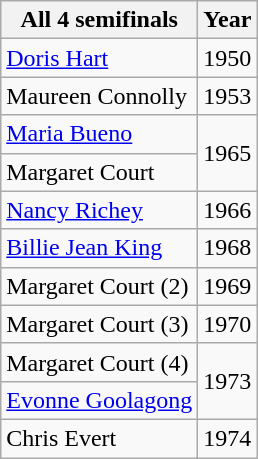<table class="wikitable">
<tr>
<th>All 4 semifinals</th>
<th>Year</th>
</tr>
<tr>
<td> <a href='#'>Doris Hart</a></td>
<td>1950</td>
</tr>
<tr>
<td> Maureen Connolly</td>
<td>1953</td>
</tr>
<tr>
<td> <a href='#'>Maria Bueno</a></td>
<td rowspan=2>1965</td>
</tr>
<tr>
<td> Margaret Court</td>
</tr>
<tr>
<td> <a href='#'>Nancy Richey</a></td>
<td>1966</td>
</tr>
<tr>
<td> <a href='#'>Billie Jean King</a></td>
<td>1968</td>
</tr>
<tr>
<td> Margaret Court (2)</td>
<td>1969</td>
</tr>
<tr>
<td> Margaret Court (3)</td>
<td>1970</td>
</tr>
<tr>
<td> Margaret Court (4)</td>
<td rowspan=2>1973</td>
</tr>
<tr>
<td> <a href='#'>Evonne Goolagong</a></td>
</tr>
<tr>
<td> Chris Evert</td>
<td>1974</td>
</tr>
</table>
